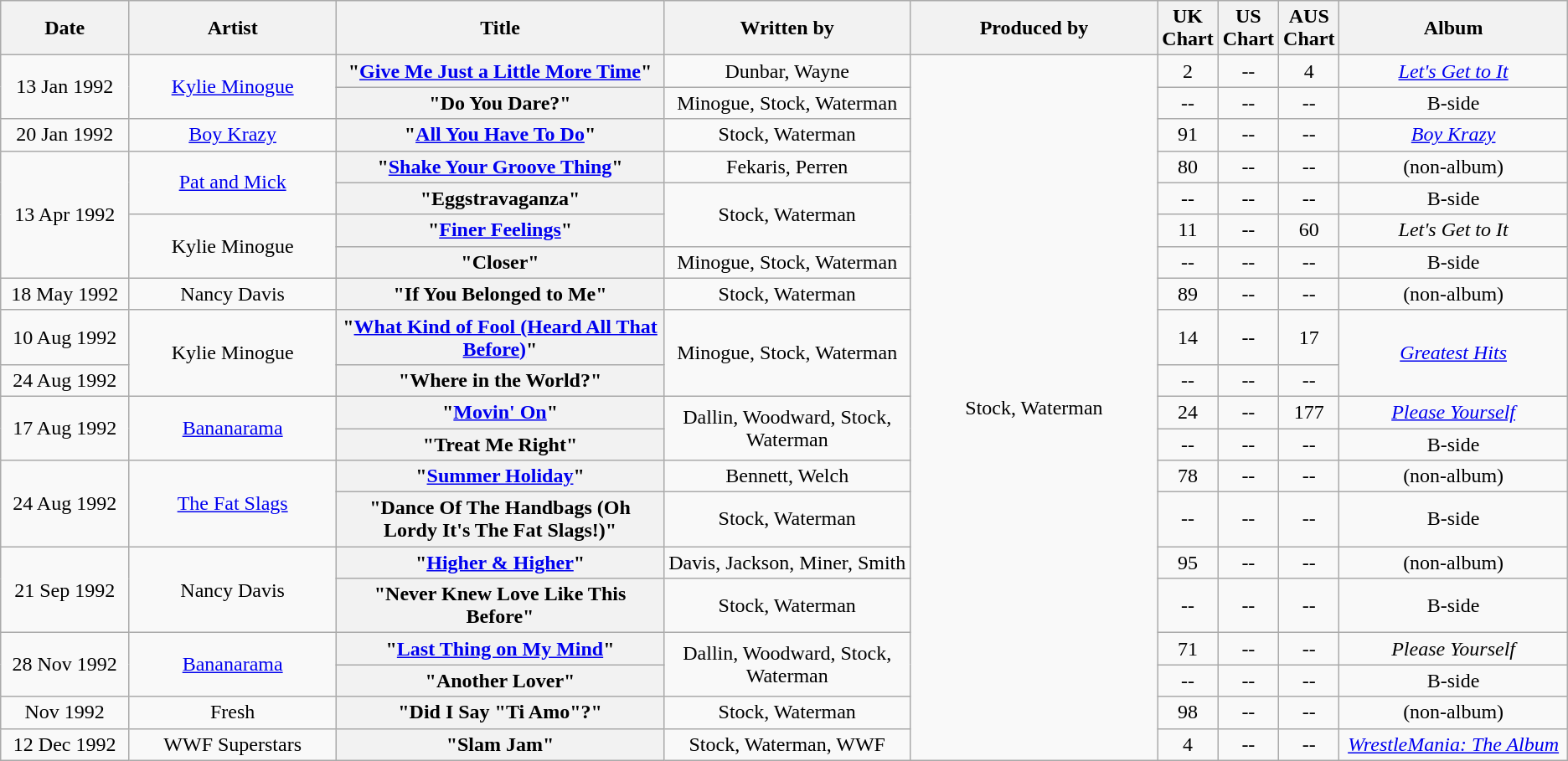<table class="wikitable plainrowheaders" style="text-align:center;">
<tr>
<th scope="col" style="width:6em;">Date</th>
<th scope="col" style="width:10em;">Artist</th>
<th scope="col" style="width:16em;">Title</th>
<th scope="col" style="width:12em;">Written by</th>
<th scope="col" style="width:12em;">Produced by</th>
<th scope="col" style="width:1em;">UK Chart</th>
<th scope="col" style="width:1em;">US Chart</th>
<th scope="col" style="width:1em;">AUS Chart</th>
<th scope="col" style="width:11em;">Album</th>
</tr>
<tr>
<td rowspan="2">13 Jan 1992</td>
<td rowspan="2"><a href='#'>Kylie Minogue</a></td>
<th scope="row">"<a href='#'>Give Me Just a Little More Time</a>"</th>
<td>Dunbar, Wayne</td>
<td rowspan="20">Stock, Waterman</td>
<td>2</td>
<td>--</td>
<td>4</td>
<td><em><a href='#'>Let's Get to It</a></em></td>
</tr>
<tr>
<th scope="row">"Do You Dare?"</th>
<td>Minogue, Stock, Waterman</td>
<td>--</td>
<td>--</td>
<td>--</td>
<td>B-side</td>
</tr>
<tr>
<td>20 Jan 1992</td>
<td><a href='#'>Boy Krazy</a></td>
<th scope="row">"<a href='#'>All You Have To Do</a>"</th>
<td>Stock, Waterman</td>
<td>91</td>
<td>--</td>
<td>--</td>
<td><em><a href='#'>Boy Krazy</a></em></td>
</tr>
<tr>
<td rowspan="4">13 Apr 1992</td>
<td rowspan="2"><a href='#'>Pat and Mick</a></td>
<th scope="row">"<a href='#'>Shake Your Groove Thing</a>"</th>
<td>Fekaris, Perren</td>
<td>80</td>
<td>--</td>
<td>--</td>
<td>(non-album)</td>
</tr>
<tr>
<th scope="row">"Eggstravaganza"</th>
<td rowspan="2">Stock, Waterman</td>
<td>--</td>
<td>--</td>
<td>--</td>
<td>B-side</td>
</tr>
<tr>
<td rowspan="2">Kylie Minogue</td>
<th scope="row">"<a href='#'>Finer Feelings</a>"</th>
<td>11</td>
<td>--</td>
<td>60</td>
<td><em>Let's Get to It</em></td>
</tr>
<tr>
<th scope="row">"Closer"</th>
<td>Minogue, Stock, Waterman</td>
<td>--</td>
<td>--</td>
<td>--</td>
<td>B-side</td>
</tr>
<tr>
<td>18 May 1992</td>
<td>Nancy Davis</td>
<th scope="row">"If You Belonged to Me"</th>
<td>Stock, Waterman</td>
<td>89</td>
<td>--</td>
<td>--</td>
<td>(non-album)</td>
</tr>
<tr>
<td>10 Aug 1992</td>
<td rowspan="2">Kylie Minogue</td>
<th scope="row">"<a href='#'>What Kind of Fool (Heard All That Before)</a>"</th>
<td rowspan="2">Minogue, Stock, Waterman</td>
<td>14</td>
<td>--</td>
<td>17</td>
<td rowspan="2"><em><a href='#'>Greatest Hits</a></em></td>
</tr>
<tr>
<td>24 Aug 1992</td>
<th scope="row">"Where in the World?"</th>
<td>--</td>
<td>--</td>
<td>--</td>
</tr>
<tr>
<td rowspan="2">17 Aug 1992</td>
<td rowspan="2"><a href='#'>Bananarama</a></td>
<th scope="row">"<a href='#'>Movin' On</a>"</th>
<td rowspan="2">Dallin, Woodward, Stock, Waterman</td>
<td>24</td>
<td>--</td>
<td>177</td>
<td><em><a href='#'>Please Yourself</a></em></td>
</tr>
<tr>
<th scope="row">"Treat Me Right"</th>
<td>--</td>
<td>--</td>
<td>--</td>
<td>B-side</td>
</tr>
<tr>
<td rowspan="2">24 Aug 1992</td>
<td rowspan="2"><a href='#'>The Fat Slags</a></td>
<th scope="row">"<a href='#'>Summer Holiday</a>"</th>
<td>Bennett, Welch</td>
<td>78</td>
<td>--</td>
<td>--</td>
<td>(non-album)</td>
</tr>
<tr>
<th scope="row">"Dance Of The Handbags (Oh Lordy It's The Fat Slags!)"</th>
<td>Stock, Waterman</td>
<td>--</td>
<td>--</td>
<td>--</td>
<td>B-side</td>
</tr>
<tr>
<td rowspan="2">21 Sep 1992</td>
<td rowspan="2">Nancy Davis</td>
<th scope="row">"<a href='#'>Higher & Higher</a>"</th>
<td>Davis, Jackson, Miner, Smith</td>
<td>95</td>
<td>--</td>
<td>--</td>
<td>(non-album)</td>
</tr>
<tr>
<th scope="row">"Never Knew Love Like This Before"</th>
<td>Stock, Waterman</td>
<td>--</td>
<td>--</td>
<td>--</td>
<td>B-side</td>
</tr>
<tr>
<td rowspan="2">28 Nov 1992</td>
<td rowspan="2"><a href='#'>Bananarama</a></td>
<th scope="row">"<a href='#'>Last Thing on My Mind</a>"</th>
<td rowspan="2">Dallin, Woodward, Stock, Waterman</td>
<td>71</td>
<td>--</td>
<td>--</td>
<td><em>Please Yourself</em></td>
</tr>
<tr>
<th scope="row">"Another Lover"</th>
<td>--</td>
<td>--</td>
<td>--</td>
<td>B-side</td>
</tr>
<tr>
<td>Nov 1992</td>
<td>Fresh</td>
<th scope="row">"Did I Say "Ti Amo"?"</th>
<td>Stock, Waterman</td>
<td>98</td>
<td>--</td>
<td>--</td>
<td>(non-album)</td>
</tr>
<tr>
<td>12 Dec 1992</td>
<td>WWF Superstars</td>
<th scope="row">"Slam Jam"</th>
<td>Stock, Waterman, WWF</td>
<td>4</td>
<td>--</td>
<td>--</td>
<td><em><a href='#'>WrestleMania: The Album</a></em></td>
</tr>
</table>
